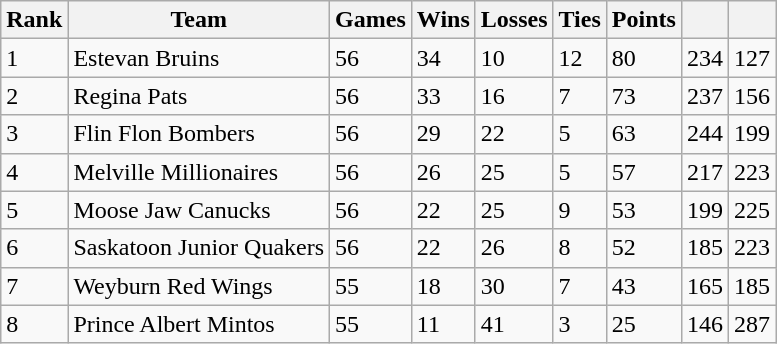<table class="wikitable">
<tr>
<th>Rank</th>
<th>Team</th>
<th>Games</th>
<th>Wins</th>
<th>Losses</th>
<th>Ties</th>
<th>Points</th>
<th></th>
<th></th>
</tr>
<tr>
<td>1</td>
<td>Estevan Bruins</td>
<td>56</td>
<td>34</td>
<td>10</td>
<td>12</td>
<td>80</td>
<td>234</td>
<td>127</td>
</tr>
<tr>
<td>2</td>
<td>Regina Pats</td>
<td>56</td>
<td>33</td>
<td>16</td>
<td>7</td>
<td>73</td>
<td>237</td>
<td>156</td>
</tr>
<tr>
<td>3</td>
<td>Flin Flon Bombers</td>
<td>56</td>
<td>29</td>
<td>22</td>
<td>5</td>
<td>63</td>
<td>244</td>
<td>199</td>
</tr>
<tr>
<td>4</td>
<td>Melville Millionaires</td>
<td>56</td>
<td>26</td>
<td>25</td>
<td>5</td>
<td>57</td>
<td>217</td>
<td>223</td>
</tr>
<tr>
<td>5</td>
<td>Moose Jaw Canucks</td>
<td>56</td>
<td>22</td>
<td>25</td>
<td>9</td>
<td>53</td>
<td>199</td>
<td>225</td>
</tr>
<tr>
<td>6</td>
<td>Saskatoon Junior Quakers</td>
<td>56</td>
<td>22</td>
<td>26</td>
<td>8</td>
<td>52</td>
<td>185</td>
<td>223</td>
</tr>
<tr>
<td>7</td>
<td>Weyburn Red Wings</td>
<td>55</td>
<td>18</td>
<td>30</td>
<td>7</td>
<td>43</td>
<td>165</td>
<td>185</td>
</tr>
<tr>
<td>8</td>
<td>Prince Albert Mintos</td>
<td>55</td>
<td>11</td>
<td>41</td>
<td>3</td>
<td>25</td>
<td>146</td>
<td>287</td>
</tr>
</table>
